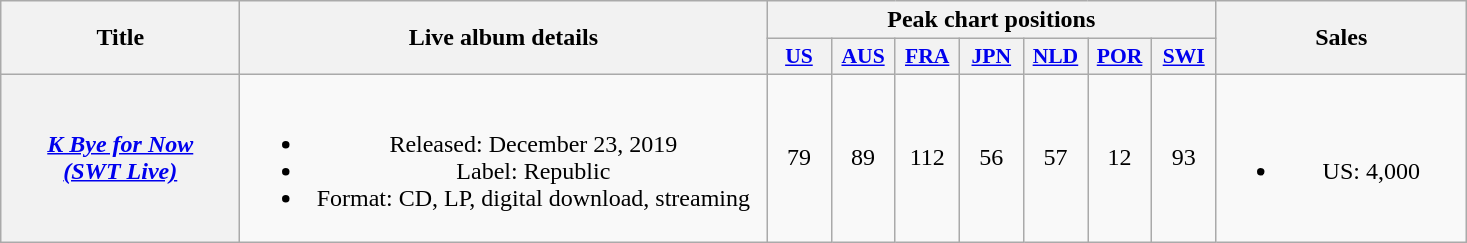<table class="wikitable plainrowheaders" style="text-align:center;">
<tr>
<th scope="col" rowspan="2" style="width:9.5em;">Title</th>
<th scope="col" rowspan="2" style="width:21.5em;">Live album details</th>
<th scope="col" colspan="7">Peak chart positions</th>
<th scope="col" rowspan="2" style="width:10em;">Sales</th>
</tr>
<tr>
<th scope="col" style="width:2.5em;font-size:90%;"><a href='#'>US</a><br></th>
<th scope="col" style="width:2.5em;font-size:90%;"><a href='#'>AUS</a><br></th>
<th scope="col" style="width:2.5em;font-size:90%;"><a href='#'>FRA</a><br></th>
<th scope="col" style="width:2.5em;font-size:90%;"><a href='#'>JPN</a><br></th>
<th scope="col" style="width:2.5em;font-size:90%;"><a href='#'>NLD</a><br></th>
<th scope="col" style="width:2.5em;font-size:90%;"><a href='#'>POR</a><br></th>
<th scope="col" style="width:2.5em;font-size:90%;"><a href='#'>SWI</a><br></th>
</tr>
<tr>
<th scope="row"><em><a href='#'>K Bye for Now<br>(SWT Live)</a></em></th>
<td><br><ul><li>Released: December 23, 2019</li><li>Label: Republic</li><li>Format: CD, LP, digital download, streaming</li></ul></td>
<td>79</td>
<td>89</td>
<td>112</td>
<td>56</td>
<td>57</td>
<td>12</td>
<td>93</td>
<td><br><ul><li>US: 4,000</li></ul></td>
</tr>
</table>
